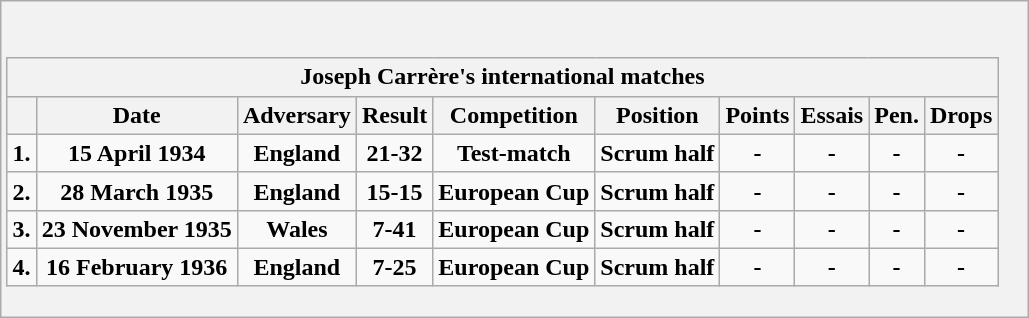<table class="wikitable">
<tr>
<th><br><table class="wikitable sortable">
<tr>
<th colspan="12">Joseph Carrère's international matches</th>
</tr>
<tr>
<th></th>
<th>Date</th>
<th>Adversary</th>
<th>Result</th>
<th>Competition</th>
<th>Position</th>
<th>Points</th>
<th>Essais</th>
<th>Pen.</th>
<th>Drops</th>
</tr>
<tr>
<td>1.</td>
<td>15 April 1934</td>
<td>England</td>
<td>21-32</td>
<td>Test-match</td>
<td>Scrum half</td>
<td>-</td>
<td>-</td>
<td>-</td>
<td>-</td>
</tr>
<tr>
<td>2.</td>
<td>28 March 1935</td>
<td>England</td>
<td>15-15</td>
<td>European Cup</td>
<td>Scrum half</td>
<td>-</td>
<td>-</td>
<td>-</td>
<td>-</td>
</tr>
<tr>
<td>3.</td>
<td>23 November 1935</td>
<td>Wales</td>
<td>7-41</td>
<td>European Cup</td>
<td>Scrum half</td>
<td>-</td>
<td>-</td>
<td>-</td>
<td>-</td>
</tr>
<tr>
<td>4.</td>
<td>16 February 1936</td>
<td>England</td>
<td>7-25</td>
<td>European Cup</td>
<td>Scrum half</td>
<td>-</td>
<td>-</td>
<td>-</td>
<td>-</td>
</tr>
</table>
</th>
</tr>
</table>
